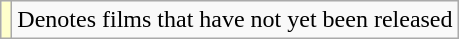<table class="wikitable">
<tr>
<td style="background:#ffc;"></td>
<td>Denotes films that have not yet been released</td>
</tr>
</table>
